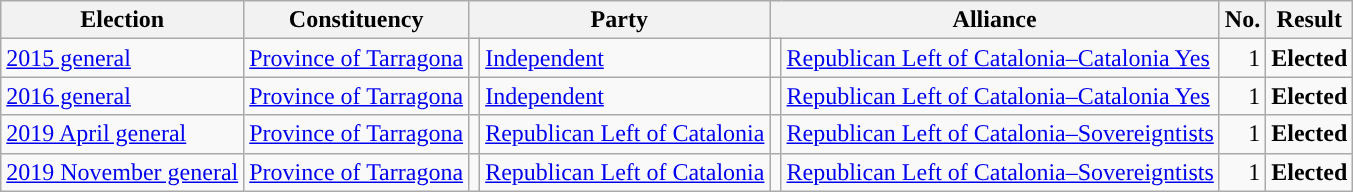<table class="wikitable" style="text-align:left;">
<tr>
<th scope=col>Election</th>
<th scope=col>Constituency</th>
<th scope=col colspan="2">Party</th>
<th scope=col colspan="2">Alliance</th>
<th scope=col>No.</th>
<th scope=col>Result</th>
</tr>
<tr>
<td><a href='#'>2015 general</a></td>
<td><a href='#'>Province of Tarragona</a></td>
<td style="background:"></td>
<td><a href='#'>Independent</a></td>
<td style="background:"></td>
<td><a href='#'>Republican Left of Catalonia–Catalonia Yes</a></td>
<td align=right>1</td>
<td><strong>Elected</strong></td>
</tr>
<tr>
<td><a href='#'>2016 general</a></td>
<td><a href='#'>Province of Tarragona</a></td>
<td style="background:"></td>
<td><a href='#'>Independent</a></td>
<td style="background:"></td>
<td><a href='#'>Republican Left of Catalonia–Catalonia Yes</a></td>
<td align=right>1</td>
<td><strong>Elected</strong></td>
</tr>
<tr>
<td><a href='#'>2019 April general</a></td>
<td><a href='#'>Province of Tarragona</a></td>
<td style="background:"></td>
<td><a href='#'>Republican Left of Catalonia</a></td>
<td style="background:"></td>
<td><a href='#'>Republican Left of Catalonia–Sovereigntists</a></td>
<td align=right>1</td>
<td><strong>Elected</strong></td>
</tr>
<tr>
<td><a href='#'>2019 November general</a></td>
<td><a href='#'>Province of Tarragona</a></td>
<td style="background:"></td>
<td><a href='#'>Republican Left of Catalonia</a></td>
<td style="background:"></td>
<td><a href='#'>Republican Left of Catalonia–Sovereigntists</a></td>
<td align=right>1</td>
<td><strong>Elected</strong></td>
</tr>
</table>
